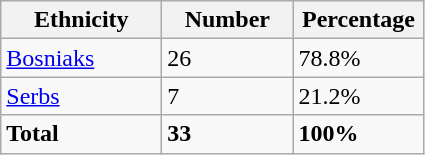<table class="wikitable">
<tr>
<th width="100px">Ethnicity</th>
<th width="80px">Number</th>
<th width="80px">Percentage</th>
</tr>
<tr>
<td><a href='#'>Bosniaks</a></td>
<td>26</td>
<td>78.8%</td>
</tr>
<tr>
<td><a href='#'>Serbs</a></td>
<td>7</td>
<td>21.2%</td>
</tr>
<tr>
<td><strong>Total</strong></td>
<td><strong>33</strong></td>
<td><strong>100%</strong></td>
</tr>
</table>
